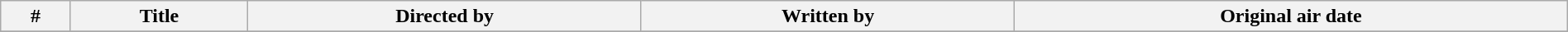<table class="wikitable" width="100%">
<tr>
<th>#</th>
<th>Title</th>
<th>Directed by</th>
<th>Written by</th>
<th>Original air date</th>
</tr>
<tr>
</tr>
</table>
